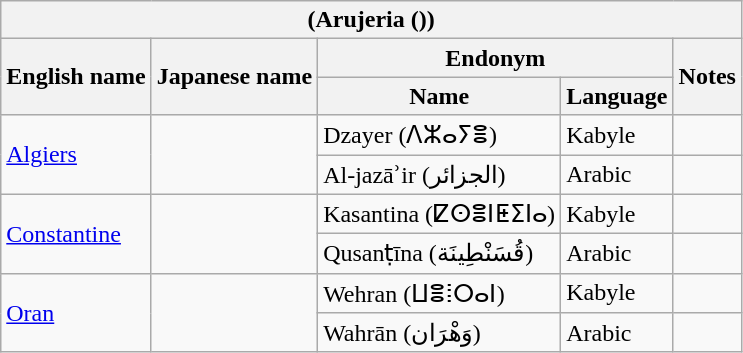<table class="wikitable sortable">
<tr>
<th colspan="5"> (Arujeria ())</th>
</tr>
<tr>
<th rowspan="2">English name</th>
<th rowspan="2">Japanese name</th>
<th colspan="2">Endonym</th>
<th rowspan="2">Notes</th>
</tr>
<tr>
<th>Name</th>
<th>Language</th>
</tr>
<tr>
<td rowspan="2"><a href='#'>Algiers</a></td>
<td rowspan="2"></td>
<td>Dzayer (ⴷⵣⴰⵢⴻ)</td>
<td>Kabyle</td>
<td></td>
</tr>
<tr>
<td>Al-jazāʾir (الجزائر‎)</td>
<td>Arabic</td>
<td></td>
</tr>
<tr>
<td rowspan="2"><a href='#'>Constantine</a></td>
<td rowspan="2"></td>
<td>Kasantina (ⵇⵙⴻⵏⵟⵉⵏⴰ)</td>
<td>Kabyle</td>
<td></td>
</tr>
<tr>
<td>Qusanṭīna (قُسَنْطِينَة)</td>
<td>Arabic</td>
<td></td>
</tr>
<tr>
<td rowspan="2"><a href='#'>Oran</a></td>
<td rowspan="2"></td>
<td>Wehran (ⵡⴻⵂⵔⴰⵏ)</td>
<td>Kabyle</td>
<td></td>
</tr>
<tr>
<td>Wahrān (وَهْرَان)</td>
<td>Arabic</td>
<td></td>
</tr>
</table>
